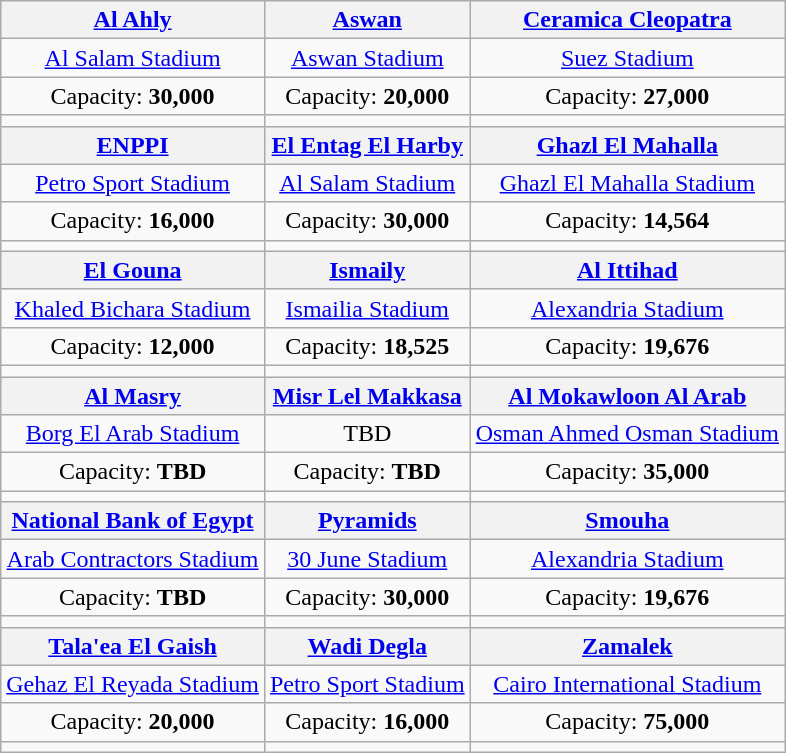<table class="wikitable" style="text-align:center">
<tr>
<th><a href='#'>Al Ahly</a></th>
<th><a href='#'>Aswan</a></th>
<th><a href='#'>Ceramica Cleopatra</a></th>
</tr>
<tr>
<td><a href='#'>Al Salam Stadium</a></td>
<td><a href='#'>Aswan Stadium</a></td>
<td><a href='#'>Suez Stadium</a></td>
</tr>
<tr>
<td>Capacity: <strong>30,000</strong></td>
<td>Capacity: <strong>20,000</strong></td>
<td>Capacity: <strong>27,000</strong></td>
</tr>
<tr>
<td></td>
<td></td>
<td></td>
</tr>
<tr>
<th><a href='#'>ENPPI</a></th>
<th><a href='#'>El Entag El Harby</a></th>
<th><a href='#'>Ghazl El Mahalla</a></th>
</tr>
<tr>
<td><a href='#'>Petro Sport Stadium</a></td>
<td><a href='#'>Al Salam Stadium</a></td>
<td><a href='#'>Ghazl El Mahalla Stadium</a></td>
</tr>
<tr>
<td>Capacity: <strong>16,000</strong></td>
<td>Capacity: <strong>30,000</strong></td>
<td>Capacity: <strong>14,564</strong></td>
</tr>
<tr>
<td></td>
<td></td>
<td></td>
</tr>
<tr>
<th><a href='#'>El Gouna</a></th>
<th><a href='#'>Ismaily</a></th>
<th><a href='#'>Al Ittihad</a></th>
</tr>
<tr>
<td><a href='#'>Khaled Bichara Stadium</a></td>
<td><a href='#'>Ismailia Stadium</a></td>
<td><a href='#'>Alexandria Stadium</a></td>
</tr>
<tr>
<td>Capacity: <strong>12,000</strong></td>
<td>Capacity: <strong>18,525</strong></td>
<td>Capacity: <strong>19,676</strong></td>
</tr>
<tr>
<td></td>
<td></td>
<td></td>
</tr>
<tr>
<th><a href='#'>Al Masry</a></th>
<th><a href='#'>Misr Lel Makkasa</a></th>
<th><a href='#'>Al Mokawloon Al Arab</a></th>
</tr>
<tr>
<td><a href='#'>Borg El Arab Stadium</a></td>
<td>TBD</td>
<td><a href='#'>Osman Ahmed Osman Stadium</a></td>
</tr>
<tr>
<td>Capacity: <strong>TBD</strong></td>
<td>Capacity: <strong>TBD</strong></td>
<td>Capacity: <strong>35,000</strong></td>
</tr>
<tr>
<td></td>
<td></td>
<td></td>
</tr>
<tr>
<th><a href='#'>National Bank of Egypt</a></th>
<th><a href='#'>Pyramids</a></th>
<th><a href='#'>Smouha</a></th>
</tr>
<tr>
<td><a href='#'>Arab Contractors Stadium</a></td>
<td><a href='#'>30 June Stadium</a></td>
<td><a href='#'>Alexandria Stadium</a></td>
</tr>
<tr>
<td>Capacity: <strong>TBD</strong></td>
<td>Capacity: <strong>30,000</strong></td>
<td>Capacity: <strong>19,676</strong></td>
</tr>
<tr>
<td></td>
<td></td>
<td></td>
</tr>
<tr>
<th><a href='#'>Tala'ea El Gaish</a></th>
<th><a href='#'>Wadi Degla</a></th>
<th><a href='#'>Zamalek</a></th>
</tr>
<tr>
<td><a href='#'>Gehaz El Reyada Stadium</a></td>
<td><a href='#'>Petro Sport Stadium</a></td>
<td><a href='#'>Cairo International Stadium</a></td>
</tr>
<tr>
<td>Capacity: <strong>20,000</strong></td>
<td>Capacity: <strong>16,000</strong></td>
<td>Capacity: <strong>75,000</strong></td>
</tr>
<tr>
<td></td>
<td></td>
<td></td>
</tr>
</table>
